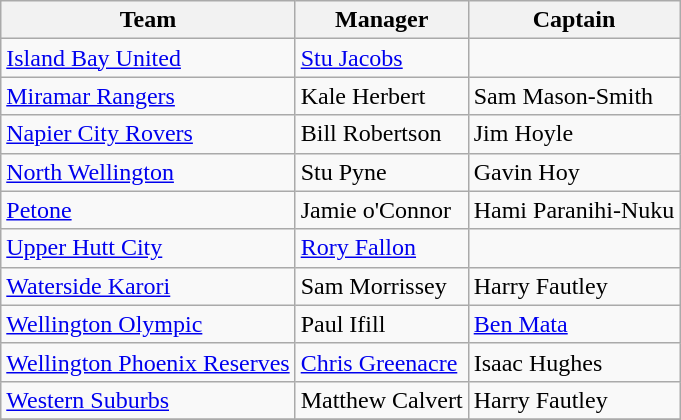<table class="wikitable sortable" style="text-align: left;">
<tr>
<th>Team</th>
<th>Manager</th>
<th>Captain</th>
</tr>
<tr>
<td><a href='#'>Island Bay United</a></td>
<td> <a href='#'>Stu Jacobs</a></td>
<td></td>
</tr>
<tr>
<td><a href='#'>Miramar Rangers</a></td>
<td> Kale Herbert</td>
<td> Sam Mason-Smith</td>
</tr>
<tr>
<td><a href='#'>Napier City Rovers</a></td>
<td> Bill Robertson</td>
<td> Jim Hoyle</td>
</tr>
<tr>
<td><a href='#'>North Wellington</a></td>
<td> Stu Pyne</td>
<td> Gavin Hoy</td>
</tr>
<tr>
<td><a href='#'>Petone</a></td>
<td> Jamie o'Connor</td>
<td> Hami Paranihi-Nuku</td>
</tr>
<tr>
<td><a href='#'>Upper Hutt City</a></td>
<td> <a href='#'>Rory Fallon</a></td>
<td></td>
</tr>
<tr>
<td><a href='#'>Waterside Karori</a></td>
<td> Sam Morrissey</td>
<td> Harry Fautley</td>
</tr>
<tr>
<td><a href='#'>Wellington Olympic</a></td>
<td> Paul Ifill</td>
<td> <a href='#'>Ben Mata</a></td>
</tr>
<tr>
<td><a href='#'>Wellington Phoenix Reserves</a></td>
<td> <a href='#'>Chris Greenacre</a></td>
<td> Isaac Hughes</td>
</tr>
<tr>
<td><a href='#'>Western Suburbs</a></td>
<td> Matthew Calvert</td>
<td> Harry Fautley</td>
</tr>
<tr>
</tr>
</table>
